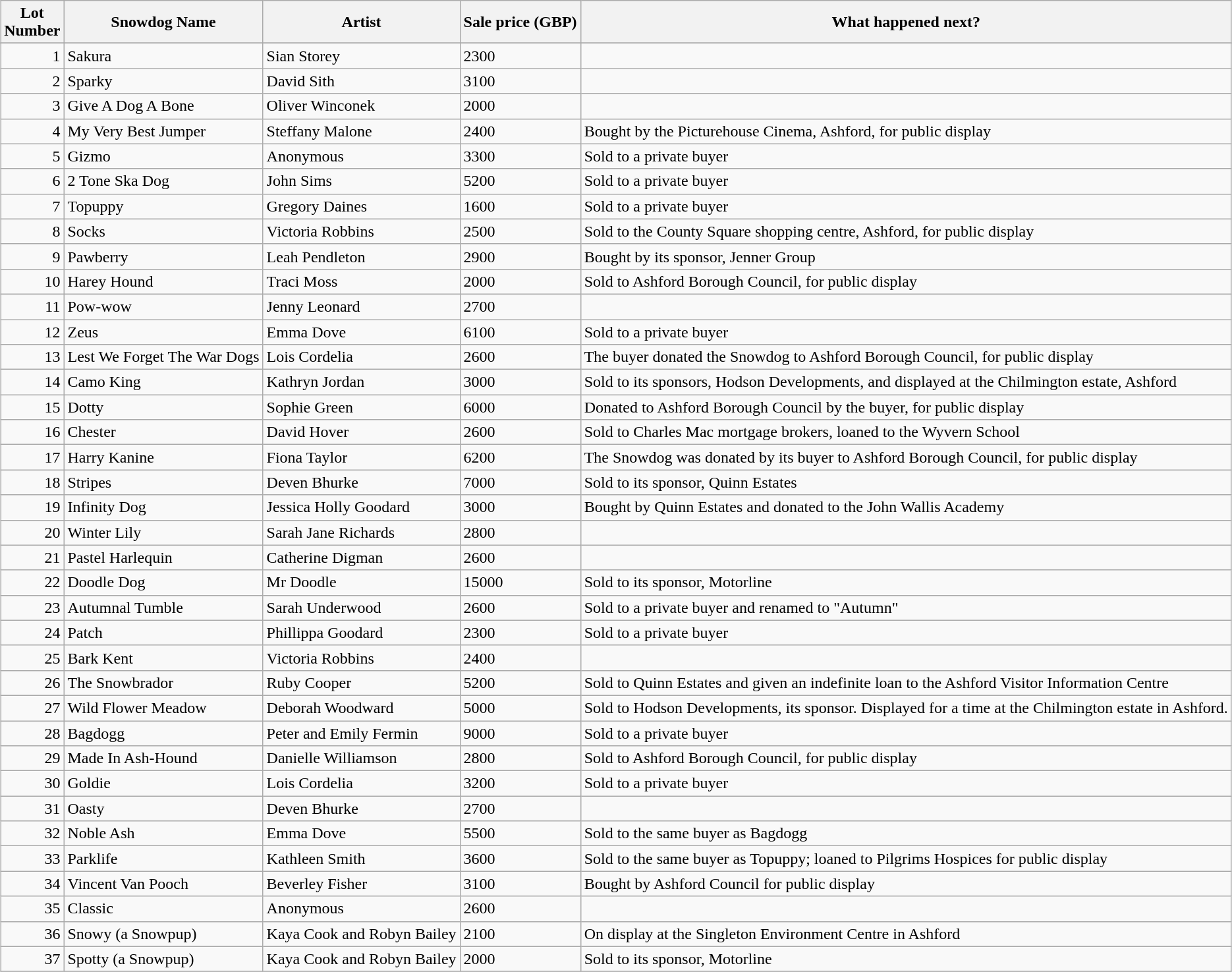<table class="wikitable sortable" style="margin-left:auto; margin-right:auto; margin-top:0;">
<tr>
<th style="width:2em;" data-sort-type="number">Lot Number</th>
<th>Snowdog Name</th>
<th>Artist</th>
<th data-sort-type="number">Sale price (GBP)</th>
<th>What happened next?</th>
</tr>
<tr style="font-weight:bold;background:#eaecf0">
</tr>
<tr>
<td align="right">1</td>
<td>Sakura</td>
<td>Sian Storey</td>
<td>2300</td>
<td> </td>
</tr>
<tr>
<td align="right">2</td>
<td>Sparky</td>
<td>David Sith</td>
<td>3100</td>
<td> </td>
</tr>
<tr>
<td align="right">3</td>
<td>Give A Dog A Bone</td>
<td>Oliver Winconek</td>
<td>2000</td>
<td> </td>
</tr>
<tr>
<td align="right">4</td>
<td>My Very Best Jumper</td>
<td>Steffany Malone</td>
<td>2400</td>
<td>Bought by the Picturehouse Cinema, Ashford, for public display</td>
</tr>
<tr>
<td align="right">5</td>
<td>Gizmo</td>
<td>Anonymous</td>
<td>3300</td>
<td>Sold to a private buyer</td>
</tr>
<tr>
<td align="right">6</td>
<td>2 Tone Ska Dog</td>
<td>John Sims</td>
<td>5200</td>
<td>Sold to a private buyer</td>
</tr>
<tr>
<td align="right">7</td>
<td>Topuppy</td>
<td>Gregory Daines</td>
<td>1600</td>
<td>Sold to a private buyer</td>
</tr>
<tr>
<td align="right">8</td>
<td>Socks</td>
<td>Victoria Robbins</td>
<td>2500</td>
<td>Sold to the County Square shopping centre, Ashford, for public display</td>
</tr>
<tr>
<td align="right">9</td>
<td>Pawberry</td>
<td>Leah Pendleton</td>
<td>2900</td>
<td>Bought by its sponsor, Jenner Group</td>
</tr>
<tr>
<td align="right">10</td>
<td>Harey Hound</td>
<td>Traci Moss</td>
<td>2000</td>
<td>Sold to Ashford Borough Council, for public display</td>
</tr>
<tr>
<td align="right">11</td>
<td>Pow-wow</td>
<td>Jenny Leonard</td>
<td>2700</td>
<td> </td>
</tr>
<tr>
<td align="right">12</td>
<td>Zeus</td>
<td>Emma Dove</td>
<td>6100</td>
<td>Sold to a private buyer</td>
</tr>
<tr>
<td align="right">13</td>
<td>Lest We Forget The War Dogs</td>
<td>Lois Cordelia</td>
<td>2600</td>
<td>The buyer donated the Snowdog to Ashford Borough Council, for public display</td>
</tr>
<tr>
<td align="right">14</td>
<td>Camo King</td>
<td>Kathryn Jordan</td>
<td>3000</td>
<td>Sold to its sponsors, Hodson Developments, and displayed at the Chilmington estate, Ashford</td>
</tr>
<tr>
<td align="right">15</td>
<td>Dotty</td>
<td>Sophie Green</td>
<td>6000</td>
<td>Donated to Ashford Borough Council by the buyer, for public display</td>
</tr>
<tr>
<td align="right">16</td>
<td>Chester</td>
<td>David Hover</td>
<td>2600</td>
<td>Sold to Charles Mac mortgage brokers, loaned to the Wyvern School</td>
</tr>
<tr>
<td align="right">17</td>
<td>Harry Kanine</td>
<td>Fiona Taylor</td>
<td>6200</td>
<td>The Snowdog was donated by its buyer to Ashford Borough Council, for public display</td>
</tr>
<tr>
<td align="right">18</td>
<td>Stripes</td>
<td>Deven Bhurke</td>
<td>7000</td>
<td>Sold to its sponsor, Quinn Estates</td>
</tr>
<tr>
<td align="right">19</td>
<td>Infinity Dog</td>
<td>Jessica Holly Goodard</td>
<td>3000</td>
<td>Bought by Quinn Estates and donated to the John Wallis Academy</td>
</tr>
<tr>
<td align="right">20</td>
<td>Winter Lily</td>
<td>Sarah Jane Richards</td>
<td>2800</td>
<td> </td>
</tr>
<tr>
<td align="right">21</td>
<td>Pastel Harlequin</td>
<td>Catherine Digman</td>
<td>2600</td>
<td> </td>
</tr>
<tr>
<td align="right">22</td>
<td>Doodle Dog</td>
<td>Mr Doodle</td>
<td>15000</td>
<td>Sold to its sponsor, Motorline</td>
</tr>
<tr>
<td align="right">23</td>
<td>Autumnal Tumble</td>
<td>Sarah Underwood</td>
<td>2600</td>
<td>Sold to a private buyer and renamed to "Autumn"</td>
</tr>
<tr>
<td align="right">24</td>
<td>Patch</td>
<td>Phillippa Goodard</td>
<td>2300</td>
<td>Sold to a private buyer</td>
</tr>
<tr>
<td align="right">25</td>
<td>Bark Kent</td>
<td>Victoria Robbins</td>
<td>2400</td>
<td> </td>
</tr>
<tr>
<td align="right">26</td>
<td>The Snowbrador</td>
<td>Ruby Cooper</td>
<td>5200</td>
<td>Sold to Quinn Estates and given an indefinite loan to the Ashford Visitor Information Centre</td>
</tr>
<tr>
<td align="right">27</td>
<td>Wild Flower Meadow</td>
<td>Deborah Woodward</td>
<td>5000</td>
<td>Sold to Hodson Developments, its sponsor. Displayed for a time at the Chilmington estate in Ashford.</td>
</tr>
<tr>
<td align="right">28</td>
<td>Bagdogg</td>
<td>Peter and Emily Fermin</td>
<td>9000</td>
<td>Sold to a private buyer</td>
</tr>
<tr>
<td align="right">29</td>
<td>Made In Ash-Hound</td>
<td>Danielle Williamson</td>
<td>2800</td>
<td>Sold to Ashford Borough Council, for public display</td>
</tr>
<tr>
<td align="right">30</td>
<td>Goldie</td>
<td>Lois Cordelia</td>
<td>3200</td>
<td>Sold to a private buyer</td>
</tr>
<tr>
<td align="right">31</td>
<td>Oasty</td>
<td>Deven Bhurke</td>
<td>2700</td>
<td> </td>
</tr>
<tr>
<td align="right">32</td>
<td>Noble Ash</td>
<td>Emma Dove</td>
<td>5500</td>
<td>Sold to the same buyer as Bagdogg</td>
</tr>
<tr>
<td align="right">33</td>
<td>Parklife</td>
<td>Kathleen Smith</td>
<td>3600</td>
<td>Sold to the same buyer as Topuppy; loaned to Pilgrims Hospices for public display</td>
</tr>
<tr>
<td align="right">34</td>
<td>Vincent Van Pooch</td>
<td>Beverley Fisher</td>
<td>3100</td>
<td>Bought by Ashford Council for public display</td>
</tr>
<tr>
<td align="right">35</td>
<td>Classic</td>
<td>Anonymous</td>
<td>2600</td>
<td> </td>
</tr>
<tr>
<td align="right">36</td>
<td>Snowy (a Snowpup)</td>
<td>Kaya Cook and Robyn Bailey</td>
<td>2100</td>
<td>On display at the Singleton Environment Centre in Ashford</td>
</tr>
<tr>
<td align="right">37</td>
<td>Spotty (a Snowpup)</td>
<td>Kaya Cook and Robyn Bailey</td>
<td>2000</td>
<td>Sold to its sponsor, Motorline</td>
</tr>
<tr>
</tr>
</table>
